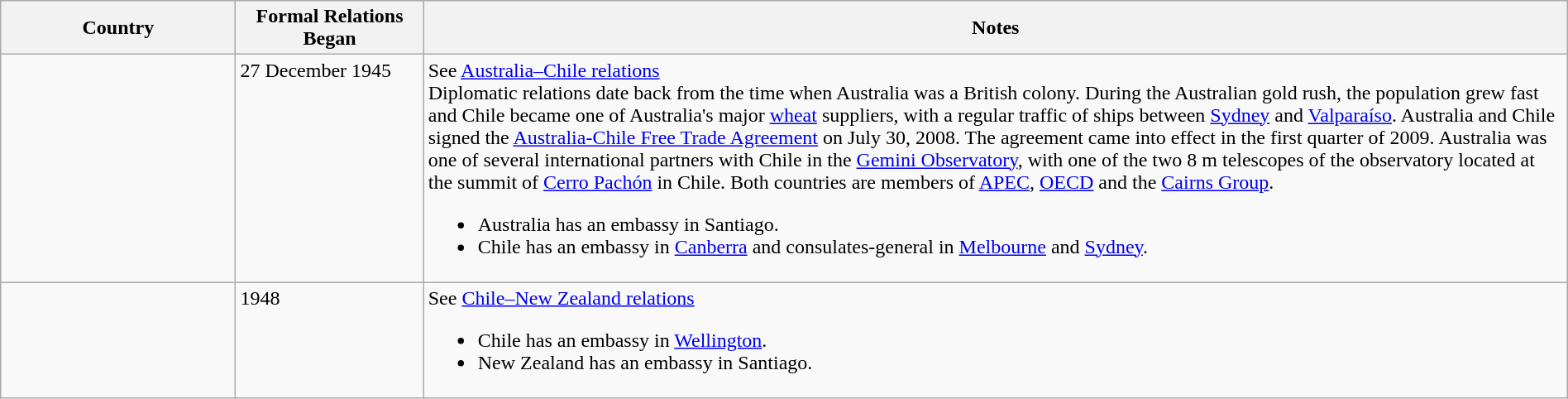<table class="wikitable sortable" style="width:100%; margin:auto;">
<tr>
<th style="width:15%;">Country</th>
<th style="width:12%;">Formal Relations Began</th>
<th>Notes</th>
</tr>
<tr valign="top">
<td></td>
<td>27 December 1945</td>
<td>See <a href='#'>Australia–Chile relations</a><br>Diplomatic relations date back from the time when Australia was a British colony. During the Australian gold rush, the population grew fast and Chile became one of Australia's major <a href='#'>wheat</a> suppliers, with a regular traffic of ships between <a href='#'>Sydney</a> and <a href='#'>Valparaíso</a>. Australia and Chile signed the <a href='#'>Australia-Chile Free Trade Agreement</a> on July 30, 2008. The agreement came into effect in the first quarter of 2009. Australia was one of several international partners with Chile in the <a href='#'>Gemini Observatory</a>, with one of the two 8 m telescopes of the observatory located at the summit of <a href='#'>Cerro Pachón</a> in Chile. Both countries are members of <a href='#'>APEC</a>, <a href='#'>OECD</a>  and the <a href='#'>Cairns Group</a>.<ul><li>Australia has an embassy in Santiago.</li><li>Chile has an embassy in <a href='#'>Canberra</a> and consulates-general in <a href='#'>Melbourne</a> and <a href='#'>Sydney</a>.</li></ul></td>
</tr>
<tr valign="top">
<td></td>
<td>1948</td>
<td>See <a href='#'>Chile–New Zealand relations</a><br><ul><li>Chile has an embassy in <a href='#'>Wellington</a>.</li><li>New Zealand has an embassy in Santiago.</li></ul></td>
</tr>
</table>
